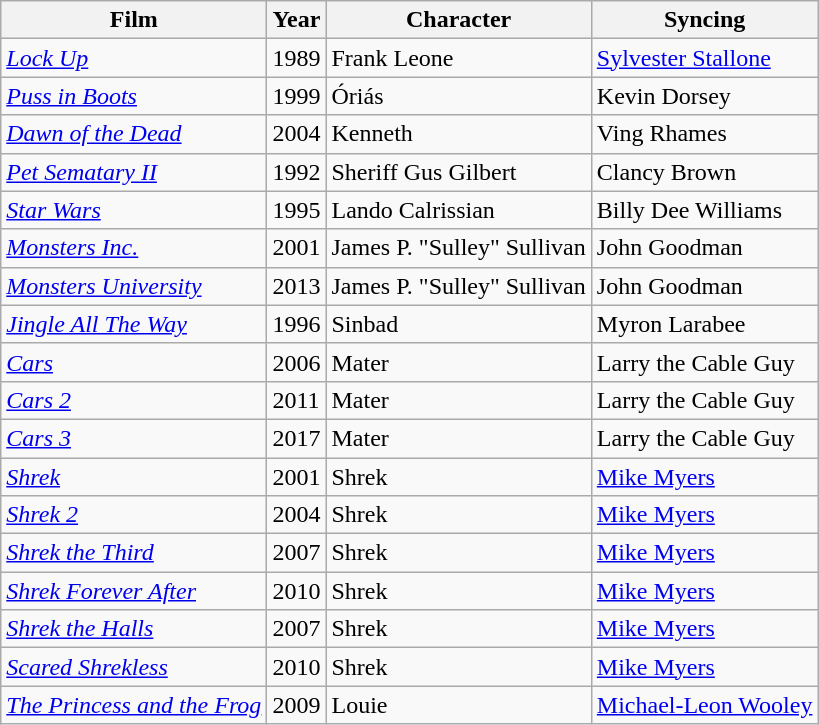<table class="wikitable" style="margin-bottom: 10px;">
<tr>
<th>Film</th>
<th>Year</th>
<th>Character</th>
<th>Syncing</th>
</tr>
<tr>
<td><a href='#'><em>Lock Up</em></a></td>
<td>1989</td>
<td>Frank Leone</td>
<td><a href='#'>Sylvester Stallone</a></td>
</tr>
<tr>
<td><a href='#'><em>Puss in Boots</em></a></td>
<td>1999</td>
<td>Óriás</td>
<td>Kevin Dorsey</td>
</tr>
<tr>
<td><a href='#'><em>Dawn of the Dead</em></a></td>
<td>2004</td>
<td>Kenneth</td>
<td>Ving Rhames</td>
</tr>
<tr>
<td><a href='#'><em>Pet Sematary II</em></a></td>
<td>1992</td>
<td>Sheriff Gus Gilbert</td>
<td>Clancy Brown</td>
</tr>
<tr>
<td><em><a href='#'>Star Wars</a></em></td>
<td>1995</td>
<td>Lando Calrissian</td>
<td>Billy Dee Williams</td>
</tr>
<tr>
<td><a href='#'><em>Monsters Inc.</em></a></td>
<td>2001</td>
<td>James P. "Sulley" Sullivan</td>
<td>John Goodman</td>
</tr>
<tr>
<td><em><a href='#'>Monsters University</a></em></td>
<td>2013</td>
<td>James P. "Sulley" Sullivan</td>
<td>John Goodman</td>
</tr>
<tr>
<td><em><a href='#'>Jingle All The Way</a></em></td>
<td>1996</td>
<td>Sinbad</td>
<td>Myron Larabee</td>
</tr>
<tr>
<td><a href='#'><em>Cars</em></a></td>
<td>2006</td>
<td>Mater</td>
<td>Larry the Cable Guy</td>
</tr>
<tr>
<td><em><a href='#'>Cars 2</a></em></td>
<td>2011</td>
<td>Mater</td>
<td>Larry the Cable Guy</td>
</tr>
<tr>
<td><em><a href='#'>Cars 3</a></em></td>
<td>2017</td>
<td>Mater</td>
<td>Larry the Cable Guy</td>
</tr>
<tr>
<td><em><a href='#'>Shrek</a></em></td>
<td>2001</td>
<td>Shrek</td>
<td><a href='#'>Mike Myers</a></td>
</tr>
<tr>
<td><em><a href='#'>Shrek 2</a></em></td>
<td>2004</td>
<td>Shrek</td>
<td><a href='#'>Mike Myers</a></td>
</tr>
<tr>
<td><em><a href='#'>Shrek the Third</a></em></td>
<td>2007</td>
<td>Shrek</td>
<td><a href='#'>Mike Myers</a></td>
</tr>
<tr>
<td><em><a href='#'>Shrek Forever After</a></em></td>
<td>2010</td>
<td>Shrek</td>
<td><a href='#'>Mike Myers</a></td>
</tr>
<tr>
<td><em><a href='#'>Shrek the Halls</a></em></td>
<td>2007</td>
<td>Shrek</td>
<td><a href='#'>Mike Myers</a></td>
</tr>
<tr>
<td><em><a href='#'>Scared Shrekless</a></em></td>
<td>2010</td>
<td>Shrek</td>
<td><a href='#'>Mike Myers</a></td>
</tr>
<tr>
<td><em><a href='#'>The Princess and the Frog</a></em></td>
<td>2009</td>
<td>Louie</td>
<td><a href='#'>Michael-Leon Wooley</a></td>
</tr>
</table>
